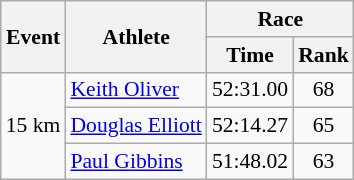<table class="wikitable" border="1" style="font-size:90%">
<tr>
<th rowspan=2>Event</th>
<th rowspan=2>Athlete</th>
<th colspan=2>Race</th>
</tr>
<tr>
<th>Time</th>
<th>Rank</th>
</tr>
<tr>
<td rowspan=3>15 km</td>
<td><a href='#'>Keith Oliver</a></td>
<td align=center>52:31.00</td>
<td align=center>68</td>
</tr>
<tr>
<td><a href='#'>Douglas Elliott</a></td>
<td align=center>52:14.27</td>
<td align=center>65</td>
</tr>
<tr>
<td><a href='#'>Paul Gibbins</a></td>
<td align=center>51:48.02</td>
<td align=center>63</td>
</tr>
</table>
